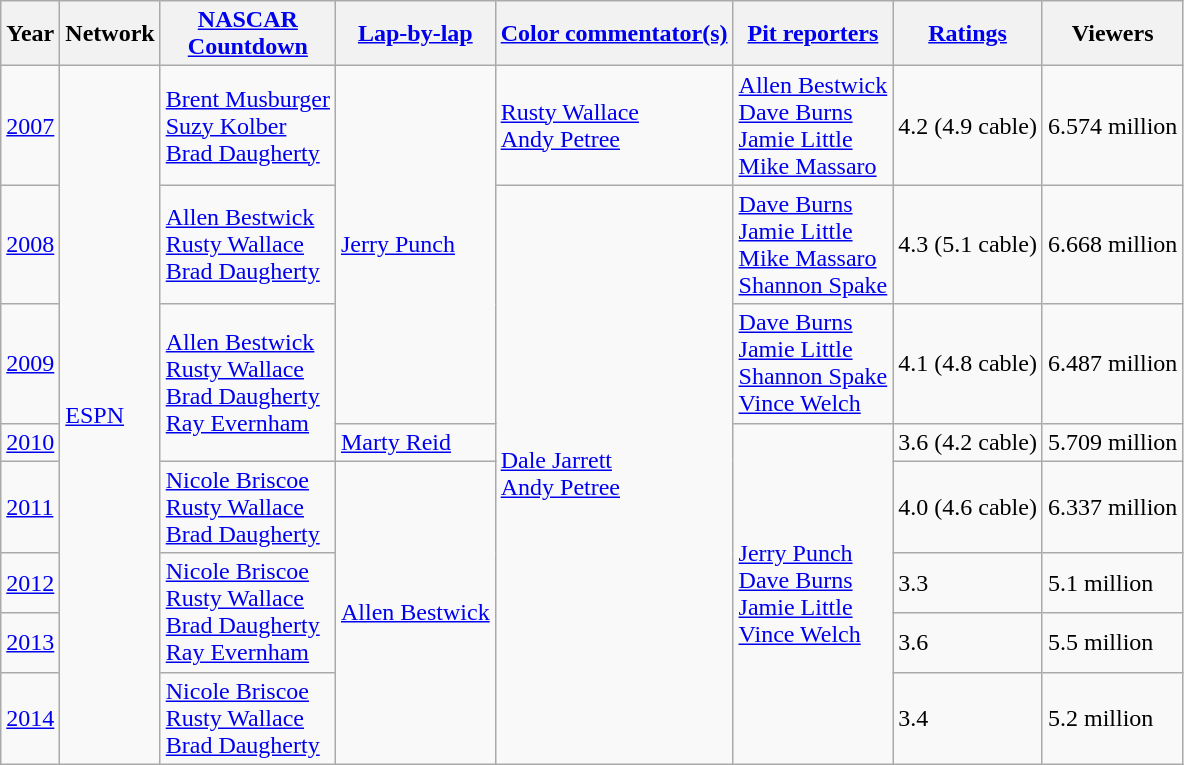<table class="wikitable">
<tr>
<th>Year</th>
<th>Network</th>
<th><a href='#'>NASCAR<br>Countdown</a></th>
<th><a href='#'>Lap-by-lap</a></th>
<th><a href='#'>Color commentator(s)</a></th>
<th><a href='#'>Pit reporters</a></th>
<th><a href='#'>Ratings</a><br></th>
<th>Viewers<br></th>
</tr>
<tr>
<td><a href='#'>2007</a></td>
<td rowspan=8><a href='#'>ESPN</a></td>
<td><a href='#'>Brent Musburger</a><br><a href='#'>Suzy Kolber</a><br><a href='#'>Brad Daugherty</a></td>
<td rowspan=3><a href='#'>Jerry Punch</a></td>
<td><a href='#'>Rusty Wallace</a><br><a href='#'>Andy Petree</a></td>
<td><a href='#'>Allen Bestwick</a><br><a href='#'>Dave Burns</a><br><a href='#'>Jamie Little</a><br><a href='#'>Mike Massaro</a></td>
<td>4.2 (4.9 cable)</td>
<td>6.574 million</td>
</tr>
<tr>
<td><a href='#'>2008</a></td>
<td><a href='#'>Allen Bestwick</a><br><a href='#'>Rusty Wallace</a><br><a href='#'>Brad Daugherty</a></td>
<td rowspan=7><a href='#'>Dale Jarrett</a><br><a href='#'>Andy Petree</a></td>
<td><a href='#'>Dave Burns</a><br><a href='#'>Jamie Little</a><br><a href='#'>Mike Massaro</a><br><a href='#'>Shannon Spake</a></td>
<td>4.3 (5.1 cable)</td>
<td>6.668 million</td>
</tr>
<tr>
<td><a href='#'>2009</a></td>
<td rowspan=2><a href='#'>Allen Bestwick</a><br><a href='#'>Rusty Wallace</a><br><a href='#'>Brad Daugherty</a><br><a href='#'>Ray Evernham</a></td>
<td><a href='#'>Dave Burns</a><br><a href='#'>Jamie Little</a><br><a href='#'>Shannon Spake</a><br><a href='#'>Vince Welch</a></td>
<td>4.1 (4.8 cable)</td>
<td>6.487 million</td>
</tr>
<tr>
<td><a href='#'>2010</a></td>
<td><a href='#'>Marty Reid</a></td>
<td rowspan=5><a href='#'>Jerry Punch</a><br><a href='#'>Dave Burns</a><br><a href='#'>Jamie Little</a><br><a href='#'>Vince Welch</a></td>
<td>3.6 (4.2 cable)</td>
<td>5.709 million</td>
</tr>
<tr>
<td><a href='#'>2011</a></td>
<td><a href='#'>Nicole Briscoe</a><br><a href='#'>Rusty Wallace</a><br><a href='#'>Brad Daugherty</a></td>
<td rowspan=4><a href='#'>Allen Bestwick</a></td>
<td>4.0 (4.6 cable)</td>
<td>6.337 million</td>
</tr>
<tr>
<td><a href='#'>2012</a></td>
<td rowspan=2><a href='#'>Nicole Briscoe</a><br><a href='#'>Rusty Wallace</a><br><a href='#'>Brad Daugherty</a><br><a href='#'>Ray Evernham</a></td>
<td>3.3</td>
<td>5.1 million</td>
</tr>
<tr>
<td><a href='#'>2013</a></td>
<td>3.6</td>
<td>5.5 million</td>
</tr>
<tr>
<td><a href='#'>2014</a></td>
<td><a href='#'>Nicole Briscoe</a><br><a href='#'>Rusty Wallace</a><br><a href='#'>Brad Daugherty</a></td>
<td>3.4</td>
<td>5.2 million</td>
</tr>
</table>
